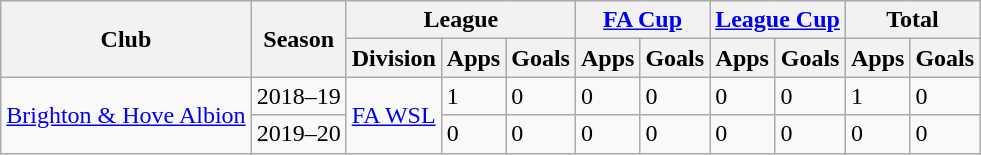<table class="wikitable">
<tr>
<th rowspan="2">Club</th>
<th rowspan="2">Season</th>
<th colspan="3">League</th>
<th colspan="2"><a href='#'>FA Cup</a></th>
<th colspan="2"><a href='#'>League Cup</a></th>
<th colspan="2">Total</th>
</tr>
<tr>
<th>Division</th>
<th>Apps</th>
<th>Goals</th>
<th>Apps</th>
<th>Goals</th>
<th>Apps</th>
<th>Goals</th>
<th>Apps</th>
<th>Goals</th>
</tr>
<tr>
<td rowspan="2"><a href='#'>Brighton & Hove Albion</a></td>
<td>2018–19</td>
<td rowspan="2"><a href='#'>FA WSL</a></td>
<td>1</td>
<td>0</td>
<td>0</td>
<td>0</td>
<td>0</td>
<td>0</td>
<td>1</td>
<td>0</td>
</tr>
<tr>
<td>2019–20</td>
<td>0</td>
<td>0</td>
<td>0</td>
<td>0</td>
<td>0</td>
<td>0</td>
<td>0</td>
<td>0</td>
</tr>
</table>
